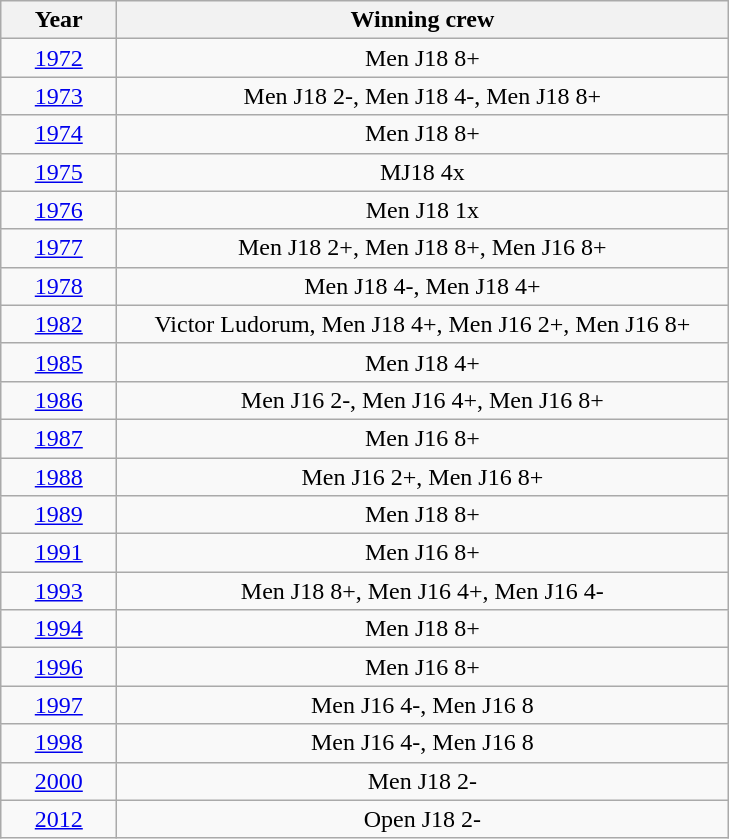<table class="wikitable" style="text-align:center">
<tr>
<th width=70>Year</th>
<th width=400>Winning crew</th>
</tr>
<tr>
<td><a href='#'>1972</a></td>
<td>Men J18 8+ </td>
</tr>
<tr>
<td><a href='#'>1973</a></td>
<td>Men J18 2-, Men J18 4-, Men J18 8+ </td>
</tr>
<tr>
<td><a href='#'>1974</a></td>
<td>Men J18 8+ </td>
</tr>
<tr>
<td><a href='#'>1975</a></td>
<td>MJ18 4x </td>
</tr>
<tr>
<td><a href='#'>1976</a></td>
<td>Men J18 1x </td>
</tr>
<tr>
<td><a href='#'>1977</a></td>
<td>Men J18 2+, Men J18 8+, Men J16 8+ </td>
</tr>
<tr>
<td><a href='#'>1978</a></td>
<td>Men J18 4-, Men J18 4+ </td>
</tr>
<tr>
<td><a href='#'>1982</a></td>
<td>Victor Ludorum, Men J18 4+, Men J16 2+, Men J16 8+ </td>
</tr>
<tr>
<td><a href='#'>1985</a></td>
<td>Men J18 4+ </td>
</tr>
<tr>
<td><a href='#'>1986</a></td>
<td>Men J16 2-, Men J16 4+, Men J16 8+ </td>
</tr>
<tr>
<td><a href='#'>1987</a></td>
<td>Men J16 8+ </td>
</tr>
<tr>
<td><a href='#'>1988</a></td>
<td>Men J16 2+, Men J16 8+</td>
</tr>
<tr>
<td><a href='#'>1989</a></td>
<td>Men J18 8+ </td>
</tr>
<tr>
<td><a href='#'>1991</a></td>
<td>Men J16 8+ </td>
</tr>
<tr>
<td><a href='#'>1993</a></td>
<td>Men J18 8+, Men J16 4+, Men J16 4- </td>
</tr>
<tr>
<td><a href='#'>1994</a></td>
<td>Men J18 8+ </td>
</tr>
<tr>
<td><a href='#'>1996</a></td>
<td>Men J16 8+ </td>
</tr>
<tr>
<td><a href='#'>1997</a></td>
<td>Men J16 4-, Men J16 8 </td>
</tr>
<tr>
<td><a href='#'>1998</a></td>
<td>Men J16 4-, Men J16 8 </td>
</tr>
<tr>
<td><a href='#'>2000</a></td>
<td>Men J18 2-</td>
</tr>
<tr>
<td><a href='#'>2012</a></td>
<td>Open J18 2-</td>
</tr>
</table>
